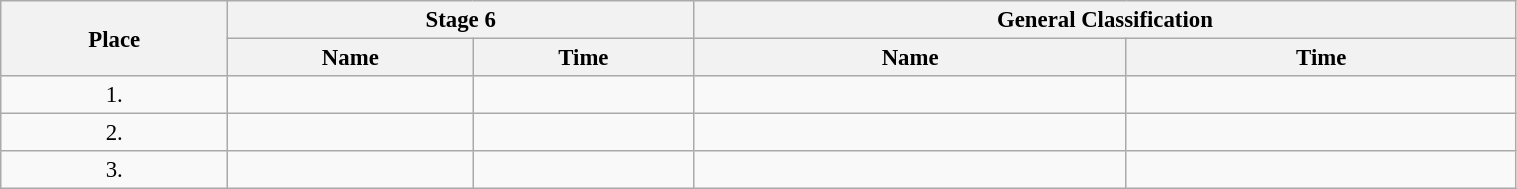<table class=wikitable style="font-size:95%" width="80%">
<tr>
<th rowspan="2">Place</th>
<th colspan="2">Stage 6</th>
<th colspan="2">General Classification</th>
</tr>
<tr>
<th>Name</th>
<th>Time</th>
<th>Name</th>
<th>Time</th>
</tr>
<tr>
<td align="center">1.</td>
<td></td>
<td></td>
<td></td>
<td></td>
</tr>
<tr>
<td align="center">2.</td>
<td></td>
<td></td>
<td></td>
<td></td>
</tr>
<tr>
<td align="center">3.</td>
<td></td>
<td></td>
<td></td>
<td></td>
</tr>
</table>
